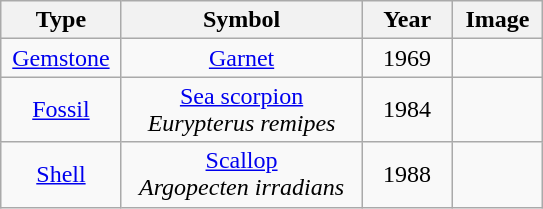<table class="wikitable">
<tr>
<th style="width:20%;">Type</th>
<th style="width:40%;">Symbol</th>
<th style="width:15%;">Year</th>
<th style="width:15%;">Image</th>
</tr>
<tr>
<td style="text-align:center;"><a href='#'>Gemstone</a></td>
<td style="text-align:center;"><a href='#'>Garnet</a></td>
<td style="text-align:center;">1969</td>
<td style="text-align:center;"></td>
</tr>
<tr>
<td style="text-align:center;"><a href='#'>Fossil</a></td>
<td style="text-align:center;"><a href='#'>Sea scorpion</a><br><em>Eurypterus remipes</em></td>
<td style="text-align:center;">1984</td>
<td style="text-align:center;"></td>
</tr>
<tr>
<td style="text-align:center;"><a href='#'>Shell</a></td>
<td style="text-align:center;"><a href='#'>Scallop</a><br><em>Argopecten irradians</em></td>
<td style="text-align:center;">1988</td>
<td style="text-align:center;"></td>
</tr>
</table>
